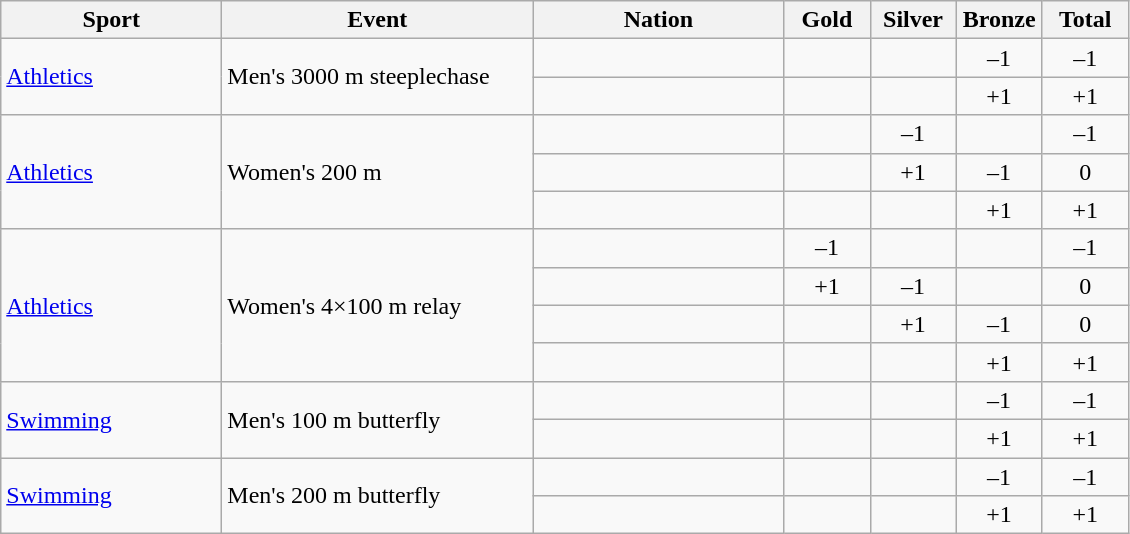<table class="wikitable plainrowheaders" style="text-align:center;">
<tr>
<th scope="col" width="140">Sport</th>
<th scope="col" width="200">Event</th>
<th scope="col" width="160">Nation</th>
<th scope="col" width="50">Gold</th>
<th scope="col" width="50">Silver</th>
<th scope="col" width="50">Bronze</th>
<th scope="col" width="50">Total</th>
</tr>
<tr>
<td rowspan=2 align=left><a href='#'>Athletics</a></td>
<td rowspan=2 align=left>Men's 3000 m steeplechase</td>
<td align=left></td>
<td></td>
<td></td>
<td>–1</td>
<td>–1</td>
</tr>
<tr>
<td align=left></td>
<td></td>
<td></td>
<td>+1</td>
<td>+1</td>
</tr>
<tr>
<td rowspan=3 align=left><a href='#'>Athletics</a></td>
<td rowspan=3 align=left>Women's 200 m</td>
<td align=left></td>
<td></td>
<td>–1</td>
<td></td>
<td>–1</td>
</tr>
<tr>
<td align=left></td>
<td></td>
<td>+1</td>
<td>–1</td>
<td>0</td>
</tr>
<tr>
<td align=left></td>
<td></td>
<td></td>
<td>+1</td>
<td>+1</td>
</tr>
<tr>
<td rowspan=4 align=left><a href='#'>Athletics</a></td>
<td rowspan=4 align=left>Women's 4×100 m relay</td>
<td align=left></td>
<td>–1</td>
<td></td>
<td></td>
<td>–1</td>
</tr>
<tr>
<td align=left></td>
<td>+1</td>
<td>–1</td>
<td></td>
<td>0</td>
</tr>
<tr>
<td align=left></td>
<td></td>
<td>+1</td>
<td>–1</td>
<td>0</td>
</tr>
<tr>
<td align=left></td>
<td></td>
<td></td>
<td>+1</td>
<td>+1</td>
</tr>
<tr>
<td rowspan=2 align=left><a href='#'>Swimming</a></td>
<td rowspan=2 align=left>Men's 100 m butterfly</td>
<td align=left></td>
<td></td>
<td></td>
<td>–1</td>
<td>–1</td>
</tr>
<tr>
<td align=left></td>
<td></td>
<td></td>
<td>+1</td>
<td>+1</td>
</tr>
<tr>
<td rowspan=2 align=left><a href='#'>Swimming</a></td>
<td rowspan=2 align=left>Men's 200 m butterfly</td>
<td align=left></td>
<td></td>
<td></td>
<td>–1</td>
<td>–1</td>
</tr>
<tr>
<td align=left></td>
<td></td>
<td></td>
<td>+1</td>
<td>+1</td>
</tr>
</table>
